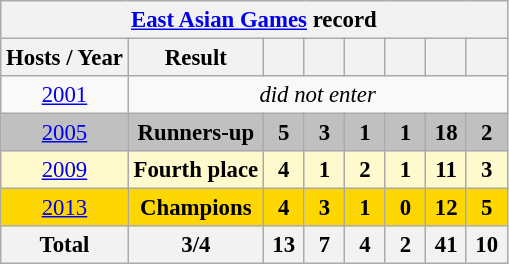<table class="wikitable" style="text-align: center;font-size:95%;">
<tr>
<th colspan=8><a href='#'>East Asian Games</a> record</th>
</tr>
<tr>
<th>Hosts / Year</th>
<th>Result</th>
<th width=20></th>
<th width=20></th>
<th width=20></th>
<th width=20></th>
<th width=20></th>
<th width=20></th>
</tr>
<tr>
<td> <a href='#'>2001</a></td>
<td colspan=7><em>did not enter</em></td>
</tr>
<tr bgcolor=silver>
<td> <a href='#'>2005</a></td>
<td><strong>Runners-up</strong></td>
<td><strong>5</strong></td>
<td><strong>3</strong></td>
<td><strong>1</strong></td>
<td><strong>1</strong></td>
<td><strong>18</strong></td>
<td><strong>2</strong></td>
</tr>
<tr style="background:LemonChiffon;">
<td> <a href='#'>2009</a></td>
<td><strong>Fourth place</strong></td>
<td><strong>4</strong></td>
<td><strong>1</strong></td>
<td><strong>2</strong></td>
<td><strong>1</strong></td>
<td><strong>11</strong></td>
<td><strong>3</strong></td>
</tr>
<tr bgcolor=gold>
<td> <a href='#'>2013</a></td>
<td><strong>Champions</strong></td>
<td><strong>4</strong></td>
<td><strong>3</strong></td>
<td><strong>1</strong></td>
<td><strong>0</strong></td>
<td><strong>12</strong></td>
<td><strong>5</strong></td>
</tr>
<tr>
<th><strong>Total</strong></th>
<th><strong>3/4</strong></th>
<th><strong>13</strong></th>
<th><strong>7</strong></th>
<th><strong>4</strong></th>
<th><strong>2</strong></th>
<th><strong>41</strong></th>
<th><strong>10</strong></th>
</tr>
</table>
